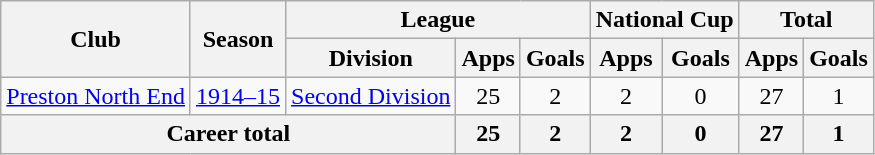<table class="wikitable" style="text-align: center;">
<tr>
<th rowspan="2">Club</th>
<th rowspan="2">Season</th>
<th colspan="3">League</th>
<th colspan="2">National Cup</th>
<th colspan="2">Total</th>
</tr>
<tr>
<th>Division</th>
<th>Apps</th>
<th>Goals</th>
<th>Apps</th>
<th>Goals</th>
<th>Apps</th>
<th>Goals</th>
</tr>
<tr>
<td><a href='#'>Preston North End</a></td>
<td><a href='#'>1914–15</a></td>
<td><a href='#'>Second Division</a></td>
<td>25</td>
<td>2</td>
<td>2</td>
<td>0</td>
<td>27</td>
<td>1</td>
</tr>
<tr>
<th colspan="3">Career total</th>
<th>25</th>
<th>2</th>
<th>2</th>
<th>0</th>
<th>27</th>
<th>1</th>
</tr>
</table>
